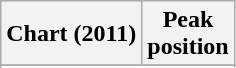<table class="wikitable sortable">
<tr>
<th>Chart (2011)</th>
<th>Peak<br>position</th>
</tr>
<tr>
</tr>
<tr>
</tr>
<tr>
</tr>
<tr>
</tr>
</table>
